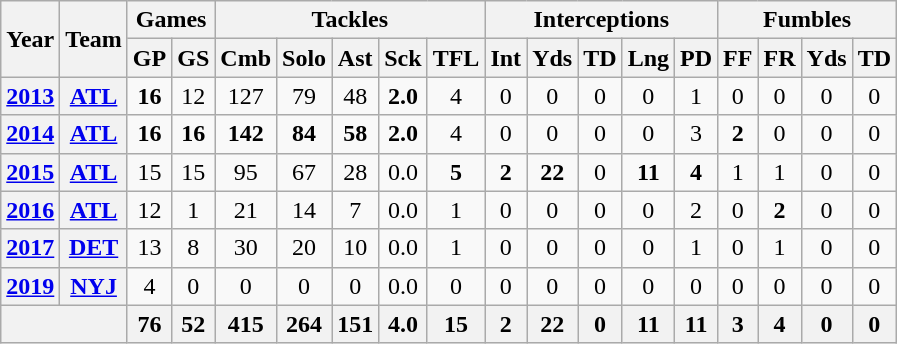<table class="wikitable" style="text-align:center">
<tr>
<th rowspan="2">Year</th>
<th rowspan="2">Team</th>
<th colspan="2">Games</th>
<th colspan="5">Tackles</th>
<th colspan="5">Interceptions</th>
<th colspan="4">Fumbles</th>
</tr>
<tr>
<th>GP</th>
<th>GS</th>
<th>Cmb</th>
<th>Solo</th>
<th>Ast</th>
<th>Sck</th>
<th>TFL</th>
<th>Int</th>
<th>Yds</th>
<th>TD</th>
<th>Lng</th>
<th>PD</th>
<th>FF</th>
<th>FR</th>
<th>Yds</th>
<th>TD</th>
</tr>
<tr>
<th><a href='#'>2013</a></th>
<th><a href='#'>ATL</a></th>
<td><strong>16</strong></td>
<td>12</td>
<td>127</td>
<td>79</td>
<td>48</td>
<td><strong>2.0</strong></td>
<td>4</td>
<td>0</td>
<td>0</td>
<td>0</td>
<td>0</td>
<td>1</td>
<td>0</td>
<td>0</td>
<td>0</td>
<td>0</td>
</tr>
<tr>
<th><a href='#'>2014</a></th>
<th><a href='#'>ATL</a></th>
<td><strong>16</strong></td>
<td><strong>16</strong></td>
<td><strong>142</strong></td>
<td><strong>84</strong></td>
<td><strong>58</strong></td>
<td><strong>2.0</strong></td>
<td>4</td>
<td>0</td>
<td>0</td>
<td>0</td>
<td>0</td>
<td>3</td>
<td><strong>2</strong></td>
<td>0</td>
<td>0</td>
<td>0</td>
</tr>
<tr>
<th><a href='#'>2015</a></th>
<th><a href='#'>ATL</a></th>
<td>15</td>
<td>15</td>
<td>95</td>
<td>67</td>
<td>28</td>
<td>0.0</td>
<td><strong>5</strong></td>
<td><strong>2</strong></td>
<td><strong>22</strong></td>
<td>0</td>
<td><strong>11</strong></td>
<td><strong>4</strong></td>
<td>1</td>
<td>1</td>
<td>0</td>
<td>0</td>
</tr>
<tr>
<th><a href='#'>2016</a></th>
<th><a href='#'>ATL</a></th>
<td>12</td>
<td>1</td>
<td>21</td>
<td>14</td>
<td>7</td>
<td>0.0</td>
<td>1</td>
<td>0</td>
<td>0</td>
<td>0</td>
<td>0</td>
<td>2</td>
<td>0</td>
<td><strong>2</strong></td>
<td>0</td>
<td>0</td>
</tr>
<tr>
<th><a href='#'>2017</a></th>
<th><a href='#'>DET</a></th>
<td>13</td>
<td>8</td>
<td>30</td>
<td>20</td>
<td>10</td>
<td>0.0</td>
<td>1</td>
<td>0</td>
<td>0</td>
<td>0</td>
<td>0</td>
<td>1</td>
<td>0</td>
<td>1</td>
<td>0</td>
<td>0</td>
</tr>
<tr>
<th><a href='#'>2019</a></th>
<th><a href='#'>NYJ</a></th>
<td>4</td>
<td>0</td>
<td>0</td>
<td>0</td>
<td>0</td>
<td>0.0</td>
<td>0</td>
<td>0</td>
<td>0</td>
<td>0</td>
<td>0</td>
<td>0</td>
<td>0</td>
<td>0</td>
<td>0</td>
<td>0</td>
</tr>
<tr>
<th colspan="2"></th>
<th>76</th>
<th>52</th>
<th>415</th>
<th>264</th>
<th>151</th>
<th>4.0</th>
<th>15</th>
<th>2</th>
<th>22</th>
<th>0</th>
<th>11</th>
<th>11</th>
<th>3</th>
<th>4</th>
<th>0</th>
<th>0</th>
</tr>
</table>
